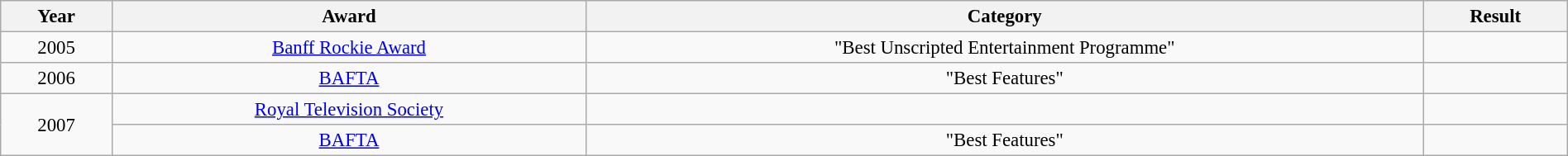<table class="wikitable" style="text-align:center; font-size:95%; line-height:18px; width:100%;">
<tr>
<th>Year</th>
<th>Award</th>
<th>Category</th>
<th>Result</th>
</tr>
<tr>
<td>2005</td>
<td><a href='#'>Banff Rockie Award</a></td>
<td>"Best Unscripted Entertainment Programme"</td>
<td></td>
</tr>
<tr>
<td>2006</td>
<td><a href='#'>BAFTA</a></td>
<td>"Best Features"</td>
<td></td>
</tr>
<tr>
<td rowspan=2>2007</td>
<td><a href='#'>Royal Television Society</a></td>
<td></td>
<td></td>
</tr>
<tr>
<td><a href='#'>BAFTA</a></td>
<td>"Best Features"</td>
<td></td>
</tr>
</table>
